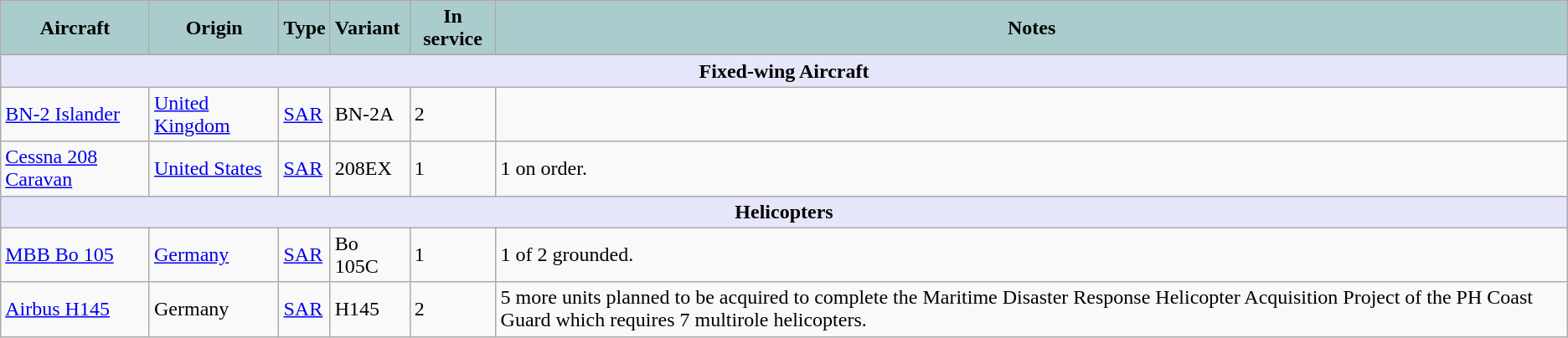<table class="wikitable">
<tr>
<th style="text-align:center; background:#acc;">Aircraft</th>
<th style="text-align: center; background:#acc;">Origin</th>
<th style="text-align:l center; background:#acc;">Type</th>
<th style="text-align:left; background:#acc;">Variant</th>
<th style="text-align:center; background:#acc;">In service</th>
<th style="text-align: center; background:#acc;">Notes</th>
</tr>
<tr>
<th style="align: center; background: lavender;" colspan="7">Fixed-wing Aircraft</th>
</tr>
<tr>
<td><a href='#'>BN-2 Islander</a></td>
<td><a href='#'>United Kingdom</a></td>
<td><a href='#'>SAR</a></td>
<td>BN-2A</td>
<td>2</td>
<td></td>
</tr>
<tr>
<td><a href='#'>Cessna 208 Caravan</a></td>
<td><a href='#'>United States</a></td>
<td><a href='#'>SAR</a></td>
<td>208EX</td>
<td>1</td>
<td>1 on order.</td>
</tr>
<tr>
<th style="align: center; background: lavender;" colspan="7">Helicopters</th>
</tr>
<tr>
<td><a href='#'>MBB Bo 105</a></td>
<td><a href='#'>Germany</a></td>
<td><a href='#'>SAR</a></td>
<td>Bo 105C</td>
<td>1</td>
<td>1 of 2 grounded.</td>
</tr>
<tr>
<td><a href='#'>Airbus H145</a></td>
<td>Germany</td>
<td><a href='#'>SAR</a></td>
<td>H145</td>
<td>2</td>
<td>5 more units planned to be acquired to complete the Maritime Disaster Response Helicopter Acquisition Project of the PH Coast Guard which requires 7 multirole helicopters.</td>
</tr>
</table>
